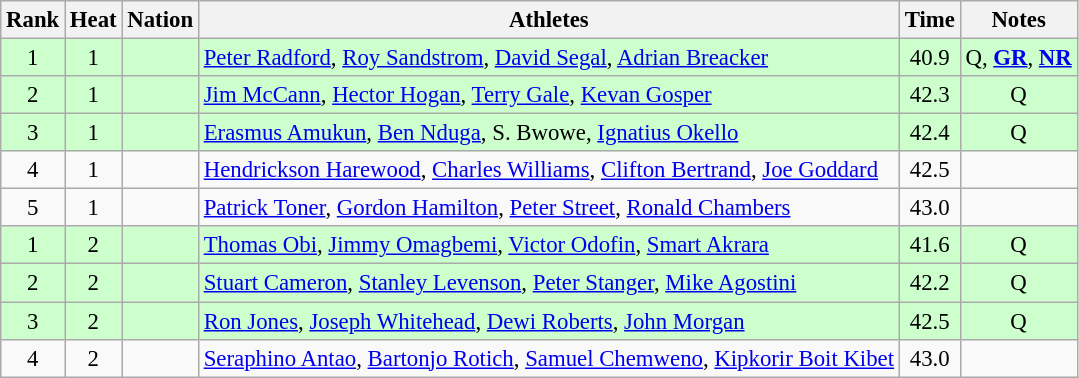<table class="wikitable sortable" style="text-align:center;font-size:95%">
<tr>
<th>Rank</th>
<th>Heat</th>
<th>Nation</th>
<th>Athletes</th>
<th>Time</th>
<th>Notes</th>
</tr>
<tr bgcolor=ccffcc>
<td>1</td>
<td>1</td>
<td align=left></td>
<td align=left><a href='#'>Peter Radford</a>, <a href='#'>Roy Sandstrom</a>, <a href='#'>David Segal</a>, <a href='#'>Adrian Breacker</a></td>
<td>40.9</td>
<td>Q, <strong><a href='#'>GR</a></strong>, <strong><a href='#'>NR</a></strong></td>
</tr>
<tr bgcolor=ccffcc>
<td>2</td>
<td>1</td>
<td align=left></td>
<td align=left><a href='#'>Jim McCann</a>, <a href='#'>Hector Hogan</a>, <a href='#'>Terry Gale</a>, <a href='#'>Kevan Gosper</a></td>
<td>42.3</td>
<td>Q</td>
</tr>
<tr bgcolor=ccffcc>
<td>3</td>
<td>1</td>
<td align=left></td>
<td align=left><a href='#'>Erasmus Amukun</a>, <a href='#'>Ben Nduga</a>, S. Bwowe, <a href='#'>Ignatius Okello</a></td>
<td>42.4</td>
<td>Q</td>
</tr>
<tr>
<td>4</td>
<td>1</td>
<td align=left></td>
<td align=left><a href='#'>Hendrickson Harewood</a>, <a href='#'>Charles Williams</a>, <a href='#'>Clifton Bertrand</a>, <a href='#'>Joe Goddard</a></td>
<td>42.5</td>
<td></td>
</tr>
<tr>
<td>5</td>
<td>1</td>
<td align=left></td>
<td align=left><a href='#'>Patrick Toner</a>, <a href='#'>Gordon Hamilton</a>, <a href='#'>Peter Street</a>, <a href='#'>Ronald Chambers</a></td>
<td>43.0</td>
<td></td>
</tr>
<tr bgcolor=ccffcc>
<td>1</td>
<td>2</td>
<td align=left></td>
<td align=left><a href='#'>Thomas Obi</a>, <a href='#'>Jimmy Omagbemi</a>, <a href='#'>Victor Odofin</a>, <a href='#'>Smart Akrara</a></td>
<td>41.6</td>
<td>Q</td>
</tr>
<tr bgcolor=ccffcc>
<td>2</td>
<td>2</td>
<td align=left></td>
<td align=left><a href='#'>Stuart Cameron</a>, <a href='#'>Stanley Levenson</a>, <a href='#'>Peter Stanger</a>, <a href='#'>Mike Agostini</a></td>
<td>42.2</td>
<td>Q</td>
</tr>
<tr bgcolor=ccffcc>
<td>3</td>
<td>2</td>
<td align=left></td>
<td align=left><a href='#'>Ron Jones</a>, <a href='#'>Joseph Whitehead</a>, <a href='#'>Dewi Roberts</a>, <a href='#'>John Morgan</a></td>
<td>42.5</td>
<td>Q</td>
</tr>
<tr>
<td>4</td>
<td>2</td>
<td align=left></td>
<td align=left><a href='#'>Seraphino Antao</a>, <a href='#'>Bartonjo Rotich</a>, <a href='#'>Samuel Chemweno</a>, <a href='#'>Kipkorir Boit Kibet</a></td>
<td>43.0</td>
<td></td>
</tr>
</table>
